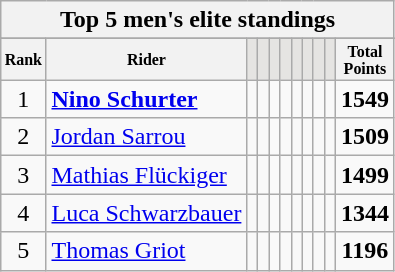<table class="wikitable sortable">
<tr>
<th colspan=27 align="center"><strong>Top 5 men's elite standings</strong></th>
</tr>
<tr>
</tr>
<tr style="font-size:8pt;font-weight:bold">
<th align="center">Rank</th>
<th align="center">Rider</th>
<th class=unsortable style="background:#E5E4E2;"><small></small></th>
<th class=unsortable style="background:#E5E4E2;"><small></small></th>
<th class=unsortable style="background:#E5E4E2;"><small></small></th>
<th class=unsortable style="background:#E5E4E2;"><small></small></th>
<th class=unsortable style="background:#E5E4E2;"><small></small></th>
<th class=unsortable style="background:#E5E4E2;"><small></small></th>
<th class=unsortable style="background:#E5E4E2;"><small></small></th>
<th class=unsortable style="background:#E5E4E2;"><small></small></th>
<th align="center">Total<br>Points</th>
</tr>
<tr>
<td align=center>1</td>
<td> <strong><a href='#'>Nino Schurter</a></strong></td>
<td align=center></td>
<td align=center></td>
<td align=center></td>
<td align=center></td>
<td align=center></td>
<td align=center></td>
<td align=center></td>
<td align=center></td>
<td align=center><strong>1549</strong></td>
</tr>
<tr>
<td align=center>2</td>
<td> <a href='#'>Jordan Sarrou</a></td>
<td align=center></td>
<td align=center></td>
<td align=center></td>
<td align=center></td>
<td align=center></td>
<td align=center></td>
<td align=center></td>
<td align=center></td>
<td align=center><strong>1509</strong></td>
</tr>
<tr>
<td align=center>3</td>
<td> <a href='#'>Mathias Flückiger</a></td>
<td align=center></td>
<td align=center></td>
<td align=center></td>
<td align=center></td>
<td align=center></td>
<td align=center></td>
<td align=center></td>
<td align=center></td>
<td align=center><strong>1499</strong></td>
</tr>
<tr>
<td align=center>4</td>
<td> <a href='#'>Luca Schwarzbauer</a></td>
<td align=center></td>
<td align=center></td>
<td align=center></td>
<td align=center></td>
<td align=center></td>
<td align=center></td>
<td align=center></td>
<td align=center></td>
<td align=center><strong>1344</strong></td>
</tr>
<tr>
<td align=center>5</td>
<td> <a href='#'>Thomas Griot</a></td>
<td align=center></td>
<td align=center></td>
<td align=center></td>
<td align=center></td>
<td align=center></td>
<td align=center></td>
<td align=center></td>
<td align=center></td>
<td align=center><strong>1196</strong><br></td>
</tr>
</table>
